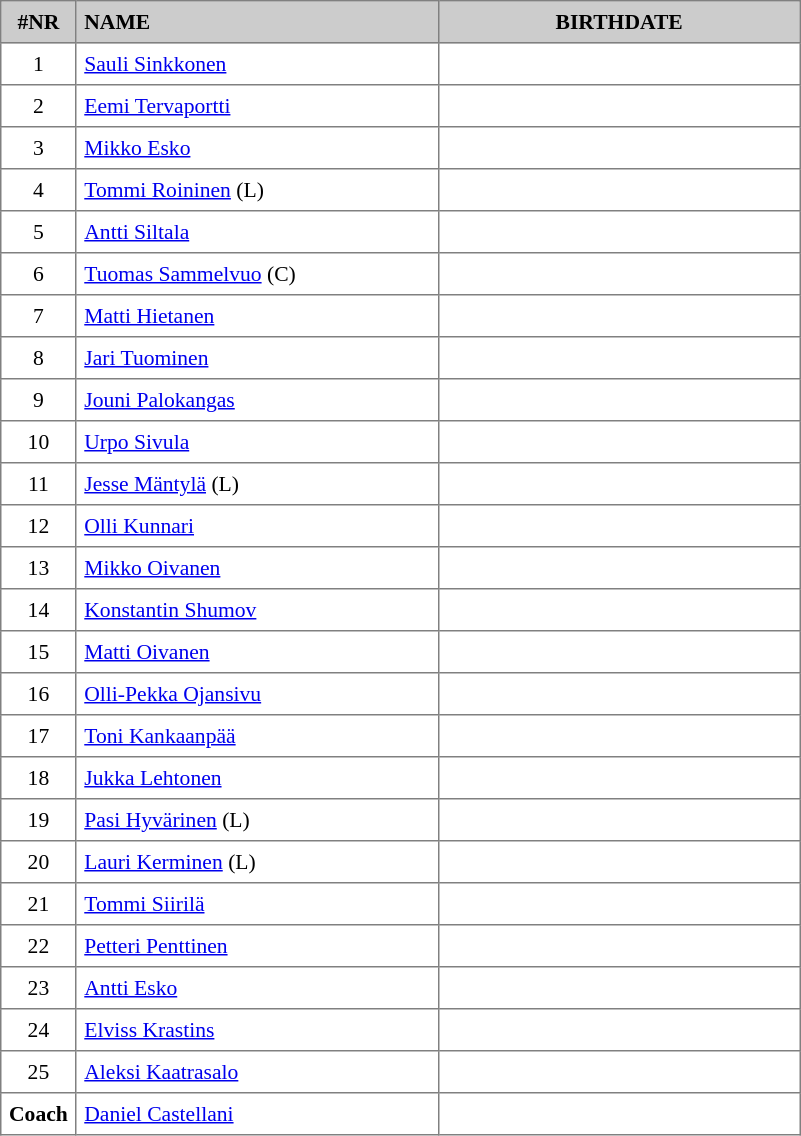<table border="1" cellspacing="2" cellpadding="5" style="border-collapse: collapse; font-size: 90%;">
<tr style="background:#ccc;">
<th>#NR</th>
<th style="text-align:left; width:16em;">NAME</th>
<th style="text-align:center; width:16em;">BIRTHDATE</th>
</tr>
<tr>
<td style="text-align:center;">1</td>
<td><a href='#'>Sauli Sinkkonen</a></td>
<td align="center"></td>
</tr>
<tr>
<td style="text-align:center;">2</td>
<td><a href='#'>Eemi Tervaportti</a></td>
<td align="center"></td>
</tr>
<tr>
<td style="text-align:center;">3</td>
<td><a href='#'>Mikko Esko</a></td>
<td align="center"></td>
</tr>
<tr>
<td style="text-align:center;">4</td>
<td><a href='#'>Tommi Roininen</a> (L)</td>
<td align="center"></td>
</tr>
<tr>
<td style="text-align:center;">5</td>
<td><a href='#'>Antti Siltala</a></td>
<td align="center"></td>
</tr>
<tr>
<td style="text-align:center;">6</td>
<td><a href='#'>Tuomas Sammelvuo</a> (C)</td>
<td align="center"></td>
</tr>
<tr>
<td style="text-align:center;">7</td>
<td><a href='#'>Matti Hietanen</a></td>
<td align="center"></td>
</tr>
<tr>
<td style="text-align:center;">8</td>
<td><a href='#'>Jari Tuominen</a></td>
<td align="center"></td>
</tr>
<tr>
<td style="text-align:center;">9</td>
<td><a href='#'>Jouni Palokangas</a></td>
<td align="center"></td>
</tr>
<tr>
<td style="text-align:center;">10</td>
<td><a href='#'>Urpo Sivula</a></td>
<td align="center"></td>
</tr>
<tr>
<td style="text-align:center;">11</td>
<td><a href='#'>Jesse Mäntylä</a> (L)</td>
<td align="center"></td>
</tr>
<tr>
<td style="text-align:center;">12</td>
<td><a href='#'>Olli Kunnari</a></td>
<td align="center"></td>
</tr>
<tr>
<td style="text-align:center;">13</td>
<td><a href='#'>Mikko Oivanen</a></td>
<td align="center"></td>
</tr>
<tr>
<td style="text-align:center;">14</td>
<td><a href='#'>Konstantin Shumov</a></td>
<td align="center"></td>
</tr>
<tr>
<td style="text-align:center;">15</td>
<td><a href='#'>Matti Oivanen</a></td>
<td align="center"></td>
</tr>
<tr>
<td style="text-align:center;">16</td>
<td><a href='#'>Olli-Pekka Ojansivu</a></td>
<td align="center"></td>
</tr>
<tr>
<td style="text-align:center;">17</td>
<td><a href='#'>Toni Kankaanpää</a></td>
<td align="center"></td>
</tr>
<tr>
<td style="text-align:center;">18</td>
<td><a href='#'>Jukka Lehtonen</a></td>
<td align="center"></td>
</tr>
<tr>
<td style="text-align:center;">19</td>
<td><a href='#'>Pasi Hyvärinen</a> (L)</td>
<td align="center"></td>
</tr>
<tr>
<td style="text-align:center;">20</td>
<td><a href='#'>Lauri Kerminen</a> (L)</td>
<td align="center"></td>
</tr>
<tr>
<td style="text-align:center;">21</td>
<td><a href='#'>Tommi Siirilä</a></td>
<td align="center"></td>
</tr>
<tr>
<td style="text-align:center;">22</td>
<td><a href='#'>Petteri Penttinen</a></td>
<td align="center"></td>
</tr>
<tr>
<td style="text-align:center;">23</td>
<td><a href='#'>Antti Esko</a></td>
<td align="center"></td>
</tr>
<tr>
<td style="text-align:center;">24</td>
<td><a href='#'>Elviss Krastins</a></td>
<td align="center"></td>
</tr>
<tr>
<td style="text-align:center;">25</td>
<td><a href='#'>Aleksi Kaatrasalo</a></td>
<td align="center"></td>
</tr>
<tr>
<td style="text-align:center;"><strong>Coach</strong></td>
<td><a href='#'>Daniel Castellani</a></td>
<td align="center"></td>
</tr>
</table>
